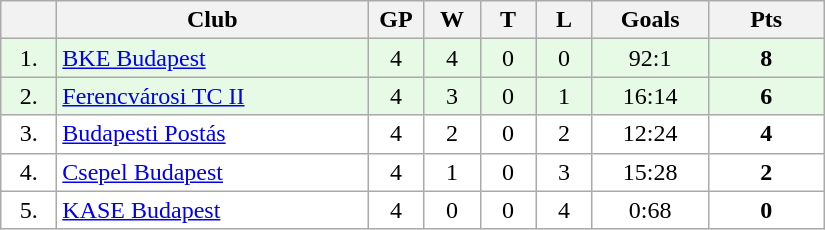<table class="wikitable">
<tr>
<th width="30"></th>
<th width="200">Club</th>
<th width="30">GP</th>
<th width="30">W</th>
<th width="30">T</th>
<th width="30">L</th>
<th width="70">Goals</th>
<th width="70">Pts</th>
</tr>
<tr bgcolor="#e6fae6" align="center">
<td>1.</td>
<td align="left"><a href='#'>BKE Budapest</a></td>
<td>4</td>
<td>4</td>
<td>0</td>
<td>0</td>
<td>92:1</td>
<td><strong>8</strong></td>
</tr>
<tr bgcolor="#e6fae6" align="center">
<td>2.</td>
<td align="left"><a href='#'>Ferencvárosi TC II</a></td>
<td>4</td>
<td>3</td>
<td>0</td>
<td>1</td>
<td>16:14</td>
<td><strong>6</strong></td>
</tr>
<tr bgcolor="#FFFFFF" align="center">
<td>3.</td>
<td align="left"><a href='#'>Budapesti Postás</a></td>
<td>4</td>
<td>2</td>
<td>0</td>
<td>2</td>
<td>12:24</td>
<td><strong>4</strong></td>
</tr>
<tr bgcolor="#FFFFFF" align="center">
<td>4.</td>
<td align="left"><a href='#'>Csepel Budapest</a></td>
<td>4</td>
<td>1</td>
<td>0</td>
<td>3</td>
<td>15:28</td>
<td><strong>2</strong></td>
</tr>
<tr bgcolor="#FFFFFF" align="center">
<td>5.</td>
<td align="left"><a href='#'>KASE Budapest</a></td>
<td>4</td>
<td>0</td>
<td>0</td>
<td>4</td>
<td>0:68</td>
<td><strong>0</strong></td>
</tr>
</table>
